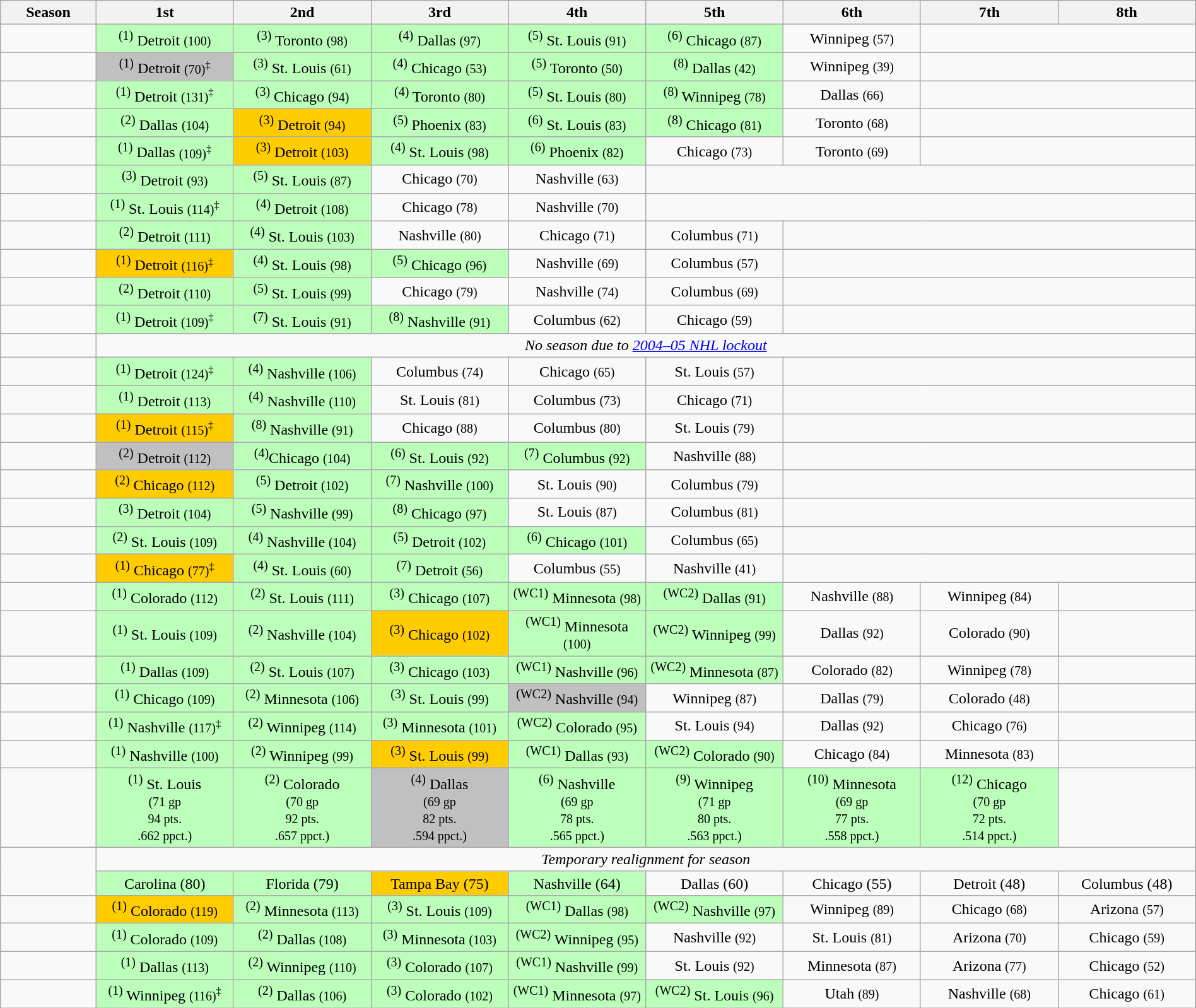<table class="wikitable" width="100%">
<tr>
<th width="8%">Season</th>
<th width="11.5%">1st</th>
<th width="11.5%">2nd</th>
<th width="11.5%">3rd</th>
<th width="11.5%">4th</th>
<th width="11.5%">5th</th>
<th width="11.5%">6th</th>
<th width="11.5%">7th</th>
<th width="11.5%">8th</th>
</tr>
<tr align=center>
<td></td>
<td bgcolor="#bbffbb"><sup>(1)</sup> Detroit <small>(100)</small></td>
<td bgcolor="#bbffbb"><sup>(3)</sup> Toronto <small>(98)</small></td>
<td bgcolor="#bbffbb"><sup>(4)</sup> Dallas <small>(97)</small></td>
<td bgcolor="#bbffbb"><sup>(5)</sup> St. Louis <small>(91)</small></td>
<td bgcolor="#bbffbb"><sup>(6)</sup> Chicago <small>(87)</small></td>
<td>Winnipeg <small>(57)</small></td>
<td colspan="2"></td>
</tr>
<tr align=center>
<td></td>
<td bgcolor="#c0c0c0"><sup>(1)</sup> Detroit <small>(70)<sup>‡</sup></small></td>
<td bgcolor="#bbffbb"><sup>(3)</sup> St. Louis <small>(61)</small></td>
<td bgcolor="#bbffbb"><sup>(4)</sup> Chicago <small>(53)</small></td>
<td bgcolor="#bbffbb"><sup>(5)</sup> Toronto <small>(50)</small></td>
<td bgcolor="#bbffbb"><sup>(8)</sup> Dallas <small>(42)</small></td>
<td>Winnipeg <small>(39)</small></td>
<td colspan="2"></td>
</tr>
<tr align=center>
<td></td>
<td bgcolor="#bbffbb"><sup>(1)</sup> Detroit <small>(131)<sup>‡</sup></small></td>
<td bgcolor="#bbffbb"><sup>(3)</sup> Chicago <small>(94)</small></td>
<td bgcolor="#bbffbb"><sup>(4)</sup> Toronto <small>(80)</small></td>
<td bgcolor="#bbffbb"><sup>(5)</sup> St. Louis <small>(80)</small></td>
<td bgcolor="#bbffbb"><sup>(8)</sup> Winnipeg <small>(78)</small></td>
<td>Dallas <small>(66)</small></td>
<td colspan="2"></td>
</tr>
<tr align=center>
<td></td>
<td bgcolor="#bbffbb"><sup>(2)</sup> Dallas <small>(104)</small></td>
<td bgcolor="#ffcc00"><sup>(3)</sup> Detroit <small>(94)</small></td>
<td bgcolor="#bbffbb"><sup>(5)</sup> Phoenix <small>(83)</small></td>
<td bgcolor="#bbffbb"><sup>(6)</sup> St. Louis <small>(83)</small></td>
<td bgcolor="#bbffbb"><sup>(8)</sup> Chicago <small>(81)</small></td>
<td>Toronto <small>(68)</small></td>
<td colspan="2"></td>
</tr>
<tr align=center>
<td></td>
<td bgcolor="#bbffbb"><sup>(1)</sup> Dallas <small>(109)<sup>‡</sup></small></td>
<td bgcolor="#ffcc00"><sup>(3)</sup> Detroit <small>(103)</small></td>
<td bgcolor="#bbffbb"><sup>(4)</sup> St. Louis <small>(98)</small></td>
<td bgcolor="#bbffbb"><sup>(6)</sup> Phoenix <small>(82)</small></td>
<td>Chicago <small>(73)</small></td>
<td>Toronto <small>(69)</small></td>
<td colspan="2"></td>
</tr>
<tr align=center>
<td></td>
<td bgcolor="#bbffbb"><sup>(3)</sup> Detroit <small>(93)</small></td>
<td bgcolor="#bbffbb"><sup>(5)</sup> St. Louis <small>(87)</small></td>
<td>Chicago <small>(70)</small></td>
<td>Nashville <small>(63)</small></td>
<td colspan="4"></td>
</tr>
<tr align=center>
<td></td>
<td bgcolor="#bbffbb"><sup>(1)</sup> St. Louis <small>(114)<sup>‡</sup></small></td>
<td bgcolor="#bbffbb"><sup>(4)</sup> Detroit <small>(108)</small></td>
<td>Chicago <small>(78)</small></td>
<td>Nashville <small>(70)</small></td>
<td colspan="4"></td>
</tr>
<tr align=center>
<td></td>
<td bgcolor="#bbffbb"><sup>(2)</sup> Detroit <small>(111)</small></td>
<td bgcolor="#bbffbb"><sup>(4)</sup> St. Louis <small>(103)</small></td>
<td>Nashville <small>(80)</small></td>
<td>Chicago <small>(71)</small></td>
<td>Columbus <small>(71)</small></td>
<td colspan="3"></td>
</tr>
<tr align=center>
<td></td>
<td bgcolor="#ffcc00"><sup>(1)</sup> Detroit <small>(116)<sup>‡</sup></small></td>
<td bgcolor="#bbffbb"><sup>(4)</sup> St. Louis <small>(98)</small></td>
<td bgcolor="#bbffbb"><sup>(5)</sup> Chicago <small>(96)</small></td>
<td>Nashville <small>(69)</small></td>
<td>Columbus <small>(57)</small></td>
<td colspan="3"></td>
</tr>
<tr align=center>
<td></td>
<td bgcolor="#bbffbb"><sup>(2)</sup> Detroit <small>(110)</small></td>
<td bgcolor="#bbffbb"><sup>(5)</sup> St. Louis <small>(99)</small></td>
<td>Chicago <small>(79)</small></td>
<td>Nashville <small>(74)</small></td>
<td>Columbus <small>(69)</small></td>
<td colspan="3"></td>
</tr>
<tr align=center>
<td></td>
<td bgcolor="#bbffbb"><sup>(1)</sup> Detroit <small>(109)<sup>‡</sup></small></td>
<td bgcolor="#bbffbb"><sup>(7)</sup> St. Louis <small>(91)</small></td>
<td bgcolor="#bbffbb"><sup>(8)</sup> Nashville <small>(91)</small></td>
<td>Columbus <small>(62)</small></td>
<td>Chicago <small>(59)</small></td>
<td colspan="3"></td>
</tr>
<tr align=center>
<td></td>
<td colspan="8"><em>No season due to <a href='#'>2004–05 NHL lockout</a></em></td>
</tr>
<tr align=center>
<td></td>
<td bgcolor="#bbffbb"><sup>(1)</sup> Detroit <small>(124)<sup>‡</sup></small></td>
<td bgcolor="#bbffbb"><sup>(4)</sup> Nashville <small>(106)</small></td>
<td>Columbus <small>(74)</small></td>
<td>Chicago <small>(65)</small></td>
<td>St. Louis <small>(57)</small></td>
<td colspan="3"></td>
</tr>
<tr align=center>
<td></td>
<td bgcolor="#bbffbb"><sup>(1)</sup> Detroit <small>(113)</small></td>
<td bgcolor="#bbffbb"><sup>(4)</sup> Nashville <small>(110)</small></td>
<td>St. Louis <small>(81)</small></td>
<td>Columbus <small>(73)</small></td>
<td>Chicago <small>(71)</small></td>
<td colspan="3"></td>
</tr>
<tr align=center>
<td></td>
<td bgcolor="#ffcc00"><sup>(1)</sup> Detroit <small>(115)<sup>‡</sup></small></td>
<td bgcolor="#bbffbb"><sup>(8)</sup> Nashville <small>(91)</small></td>
<td>Chicago <small>(88)</small></td>
<td>Columbus <small>(80)</small></td>
<td>St. Louis <small>(79)</small></td>
<td colspan="3"></td>
</tr>
<tr align=center>
<td></td>
<td bgcolor="#c0c0c0"><sup>(2)</sup> Detroit <small>(112)</small></td>
<td bgcolor="#bbffbb"><sup>(4)</sup>Chicago <small>(104)</small></td>
<td bgcolor="#bbffbb"><sup>(6)</sup> St. Louis <small>(92)</small></td>
<td bgcolor="#bbffbb"><sup>(7)</sup> Columbus <small>(92)</small></td>
<td>Nashville <small>(88)</small></td>
<td colspan="3"></td>
</tr>
<tr align=center>
<td></td>
<td bgcolor="#ffcc00"><sup>(2)</sup> Chicago <small>(112)</small></td>
<td bgcolor="#bbffbb"><sup>(5)</sup> Detroit <small>(102)</small></td>
<td bgcolor="#bbffbb"><sup>(7)</sup> Nashville <small>(100)</small></td>
<td>St. Louis <small>(90)</small></td>
<td>Columbus <small>(79)</small></td>
<td colspan="3"></td>
</tr>
<tr align=center>
<td></td>
<td bgcolor="#bbffbb"><sup>(3)</sup> Detroit <small>(104)</small></td>
<td bgcolor="#bbffbb"><sup>(5)</sup> Nashville <small>(99)</small></td>
<td bgcolor="#bbffbb"><sup>(8)</sup> Chicago <small>(97)</small></td>
<td>St. Louis <small>(87)</small></td>
<td>Columbus <small>(81)</small></td>
<td colspan="3"></td>
</tr>
<tr align=center>
<td></td>
<td bgcolor="#bbffbb"><sup>(2)</sup> St. Louis <small>(109)</small></td>
<td bgcolor="#bbffbb"><sup>(4)</sup> Nashville <small>(104)</small></td>
<td bgcolor="#bbffbb"><sup>(5)</sup> Detroit <small>(102)</small></td>
<td bgcolor="#bbffbb"><sup>(6)</sup> Chicago <small>(101)</small></td>
<td>Columbus <small>(65)</small></td>
<td colspan="3"></td>
</tr>
<tr align=center>
<td></td>
<td bgcolor="#ffcc00"><sup>(1)</sup> Chicago <small>(77)<sup>‡</sup></small></td>
<td bgcolor="#bbffbb"><sup>(4)</sup> St. Louis <small>(60)</small></td>
<td bgcolor="#bbffbb"><sup>(7)</sup> Detroit <small>(56)</small></td>
<td>Columbus <small>(55)</small></td>
<td>Nashville <small>(41)</small></td>
<td colspan="3"></td>
</tr>
<tr align=center>
<td></td>
<td bgcolor="#bbffbb"><sup>(1)</sup> Colorado <small>(112)</small></td>
<td bgcolor="#bbffbb"><sup>(2)</sup> St. Louis <small>(111)</small></td>
<td bgcolor="#bbffbb"><sup>(3)</sup> Chicago <small>(107)</small></td>
<td bgcolor="#bbffbb"><sup>(WC1)</sup> Minnesota <small>(98)</small></td>
<td bgcolor="#bbffbb"><sup>(WC2)</sup> Dallas <small>(91)</small></td>
<td>Nashville <small>(88)</small></td>
<td>Winnipeg <small>(84)</small></td>
<td colspan="1"></td>
</tr>
<tr align=center>
<td></td>
<td bgcolor="#bbffbb"><sup>(1)</sup> St. Louis <small>(109)</small></td>
<td bgcolor="#bbffbb"><sup>(2)</sup> Nashville <small>(104)</small></td>
<td bgcolor="#ffcc00"><sup>(3)</sup> Chicago <small>(102)</small></td>
<td bgcolor="#bbffbb"><sup>(WC1)</sup> Minnesota <small>(100)</small></td>
<td bgcolor="#bbffbb"><sup>(WC2)</sup> Winnipeg <small>(99)</small></td>
<td>Dallas <small>(92)</small></td>
<td>Colorado <small>(90)</small></td>
<td colspan="1"></td>
</tr>
<tr align=center>
<td></td>
<td bgcolor="#bbffbb"><sup>(1)</sup> Dallas <small>(109)</small></td>
<td bgcolor="#bbffbb"><sup>(2)</sup> St. Louis <small>(107)</small></td>
<td bgcolor="#bbffbb"><sup>(3)</sup> Chicago <small>(103)</small></td>
<td bgcolor="#bbffbb"><sup>(WC1)</sup> Nashville <small>(96)</small></td>
<td bgcolor="#bbffbb"><sup>(WC2)</sup> Minnesota <small>(87)</small></td>
<td>Colorado <small>(82)</small></td>
<td>Winnipeg <small>(78)</small></td>
<td colspan="1"></td>
</tr>
<tr align=center>
<td></td>
<td bgcolor="#bbffbb"><sup>(1)</sup> Chicago <small>(109)</small></td>
<td bgcolor="#bbffbb"><sup>(2)</sup> Minnesota <small>(106)</small></td>
<td bgcolor="#bbffbb"><sup>(3)</sup> St. Louis <small>(99)</small></td>
<td bgcolor="#c0c0c0"><sup>(WC2)</sup> Nashville <small>(94)</small></td>
<td>Winnipeg <small>(87)</small></td>
<td>Dallas <small>(79)</small></td>
<td>Colorado <small>(48)</small></td>
<td colspan="1"></td>
</tr>
<tr align=center>
<td></td>
<td bgcolor="#bbffbb"><sup>(1)</sup> Nashville <small>(117)<sup>‡</sup></small></td>
<td bgcolor="#bbffbb"><sup>(2)</sup> Winnipeg <small>(114)</small></td>
<td bgcolor="#bbffbb"><sup>(3)</sup> Minnesota <small>(101)</small></td>
<td bgcolor="#bbffbb"><sup>(WC2)</sup> Colorado <small>(95)</small></td>
<td>St. Louis <small>(94)</small></td>
<td>Dallas <small>(92)</small></td>
<td>Chicago <small>(76)</small></td>
<td colspan="1"></td>
</tr>
<tr align=center>
<td></td>
<td bgcolor="#bbffbb"><sup>(1)</sup> Nashville <small>(100)</small></td>
<td bgcolor="#bbffbb"><sup>(2)</sup> Winnipeg <small>(99)</small></td>
<td bgcolor="#ffcc00"><sup>(3)</sup> St. Louis <small>(99)</small></td>
<td bgcolor="#bbffbb"><sup>(WC1)</sup> Dallas <small>(93)</small></td>
<td bgcolor="#bbffbb"><sup>(WC2)</sup> Colorado <small>(90)</small></td>
<td>Chicago <small>(84)</small></td>
<td>Minnesota <small>(83)</small></td>
<td colspan="1"></td>
</tr>
<tr align=center>
<td></td>
<td bgcolor="#bbffbb"><sup>(1)</sup> St. Louis <br><small>(71 gp<br>94 pts.<br>.662 ppct.)</small><br></td>
<td bgcolor="#bbffbb"><sup>(2)</sup> Colorado <br><small>(70 gp<br>92 pts.<br>.657 ppct.)</small><br></td>
<td bgcolor="#c0c0c0"><sup>(4)</sup> Dallas <br><small>(69 gp<br>82 pts.<br>.594 ppct.)</small><br></td>
<td bgcolor="#bbffbb"><sup>(6)</sup> Nashville <br><small>(69 gp<br>78 pts.<br>.565 ppct.)</small><br></td>
<td bgcolor="#bbffbb"><sup>(9)</sup> Winnipeg <br><small>(71 gp<br>80 pts.<br>.563 ppct.)</small><br></td>
<td bgcolor="#bbffbb"><sup>(10)</sup> Minnesota <br><small>(69 gp<br>77 pts.<br>.558 ppct.)</small><br></td>
<td bgcolor="#bbffbb"><sup>(12)</sup> Chicago <br><small>(70 gp<br>72 pts.<br>.514 ppct.)</small><br></td>
<td colspan="1"></td>
</tr>
<tr align=center>
<td rowspan="2"></td>
<td colspan="8"><em>Temporary realignment for season</em></td>
</tr>
<tr align=center>
<td bgcolor="#bbffbb">Carolina (80)</td>
<td bgcolor="#bbffbb">Florida (79)</td>
<td bgcolor="#ffcc00">Tampa Bay (75)</td>
<td bgcolor="#bbffbb">Nashville (64)</td>
<td>Dallas (60)</td>
<td>Chicago (55)</td>
<td>Detroit (48)</td>
<td>Columbus (48)</td>
</tr>
<tr align=center>
<td></td>
<td bgcolor="#ffcc00"><sup>(1)</sup> Colorado <small>(119)</small></td>
<td bgcolor="#bbffbb"><sup>(2)</sup> Minnesota <small>(113)</small></td>
<td bgcolor="#bbffbb"><sup>(3)</sup> St. Louis <small>(109)</small></td>
<td bgcolor="#bbffbb"><sup>(WC1)</sup> Dallas <small>(98)</small></td>
<td bgcolor="#bbffbb"><sup>(WC2)</sup> Nashville <small>(97)</small></td>
<td>Winnipeg <small>(89)</small></td>
<td>Chicago <small>(68)</small></td>
<td>Arizona <small>(57)</small></td>
</tr>
<tr align=center>
<td></td>
<td bgcolor="#bbffbb"><sup>(1)</sup> Colorado <small>(109)</small></td>
<td bgcolor="#bbffbb"><sup>(2)</sup> Dallas <small>(108)</small></td>
<td bgcolor="#bbffbb"><sup>(3)</sup> Minnesota <small>(103)</small></td>
<td bgcolor="#bbffbb"><sup>(WC2)</sup> Winnipeg <small>(95)</small></td>
<td>Nashville <small>(92)</small></td>
<td>St. Louis <small>(81)</small></td>
<td>Arizona <small>(70)</small></td>
<td>Chicago <small>(59)</small></td>
</tr>
<tr align=center>
<td></td>
<td bgcolor="#bbffbb"><sup>(1)</sup> Dallas <small>(113)</small></td>
<td bgcolor="#bbffbb"><sup>(2)</sup> Winnipeg <small>(110)</small></td>
<td bgcolor="#bbffbb"><sup>(3)</sup> Colorado <small>(107)</small></td>
<td bgcolor="#bbffbb"><sup>(WC1)</sup> Nashville <small>(99)</small></td>
<td>St. Louis <small>(92)</small></td>
<td>Minnesota <small>(87)</small></td>
<td>Arizona <small>(77)</small></td>
<td>Chicago <small>(52)</small></td>
</tr>
<tr align=center>
<td></td>
<td bgcolor="#bbffbb"><sup>(1)</sup> Winnipeg <small>(116)<sup>‡</sup></small></td>
<td bgcolor="#bbffbb"><sup>(2)</sup> Dallas <small>(106)</small></td>
<td bgcolor="#bbffbb"><sup>(3)</sup> Colorado <small>(102)</small></td>
<td bgcolor="#bbffbb"><sup>(WC1)</sup> Minnesota <small>(97)</small></td>
<td bgcolor="#bbffbb"><sup>(WC2)</sup> St. Louis <small>(96)</small></td>
<td>Utah <small>(89)</small></td>
<td>Nashville <small>(68)</small></td>
<td>Chicago <small>(61)</small></td>
</tr>
</table>
